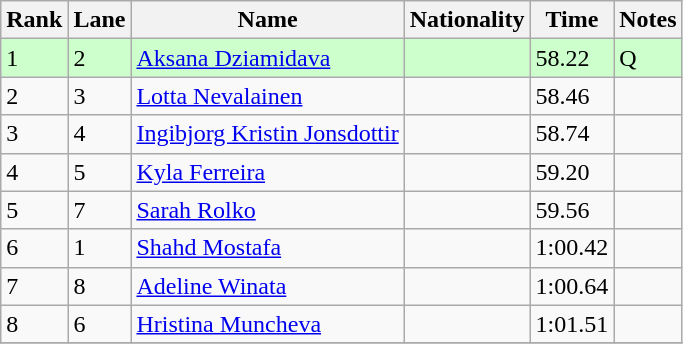<table class="wikitable">
<tr>
<th>Rank</th>
<th>Lane</th>
<th>Name</th>
<th>Nationality</th>
<th>Time</th>
<th>Notes</th>
</tr>
<tr bgcolor=ccffcc>
<td>1</td>
<td>2</td>
<td><a href='#'>Aksana Dziamidava</a></td>
<td></td>
<td>58.22</td>
<td>Q</td>
</tr>
<tr>
<td>2</td>
<td>3</td>
<td><a href='#'>Lotta Nevalainen</a></td>
<td></td>
<td>58.46</td>
<td></td>
</tr>
<tr>
<td>3</td>
<td>4</td>
<td><a href='#'>Ingibjorg Kristin Jonsdottir</a></td>
<td></td>
<td>58.74</td>
<td></td>
</tr>
<tr>
<td>4</td>
<td>5</td>
<td><a href='#'>Kyla Ferreira</a></td>
<td></td>
<td>59.20</td>
<td></td>
</tr>
<tr>
<td>5</td>
<td>7</td>
<td><a href='#'>Sarah Rolko</a></td>
<td></td>
<td>59.56</td>
<td></td>
</tr>
<tr>
<td>6</td>
<td>1</td>
<td><a href='#'>Shahd Mostafa</a></td>
<td></td>
<td>1:00.42</td>
<td></td>
</tr>
<tr>
<td>7</td>
<td>8</td>
<td><a href='#'>Adeline Winata</a></td>
<td></td>
<td>1:00.64</td>
<td></td>
</tr>
<tr>
<td>8</td>
<td>6</td>
<td><a href='#'>Hristina Muncheva</a></td>
<td></td>
<td>1:01.51</td>
<td></td>
</tr>
<tr>
</tr>
</table>
